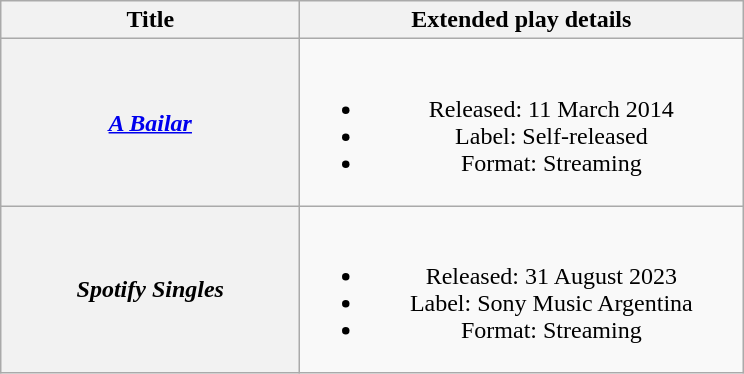<table class="wikitable plainrowheaders" style="text-align:center;">
<tr>
<th scope="col" style="width:12em;">Title</th>
<th scope="col" style="width:18em;">Extended play details</th>
</tr>
<tr>
<th scope="row"><em><a href='#'>A Bailar</a></em></th>
<td><br><ul><li>Released: 11 March 2014</li><li>Label: Self-released</li><li>Format: Streaming</li></ul></td>
</tr>
<tr>
<th scope="row"><em>Spotify Singles</em></th>
<td><br><ul><li>Released: 31 August 2023</li><li>Label: Sony Music Argentina</li><li>Format: Streaming</li></ul></td>
</tr>
</table>
